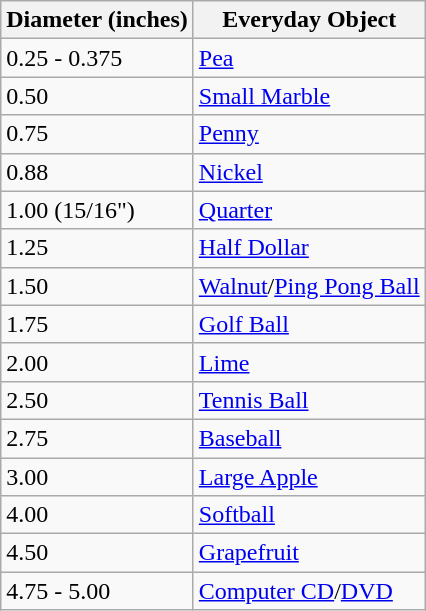<table class="wikitable">
<tr>
<th>Diameter (inches)</th>
<th>Everyday Object</th>
</tr>
<tr>
<td>0.25 - 0.375</td>
<td><a href='#'>Pea</a></td>
</tr>
<tr>
<td>0.50</td>
<td><a href='#'>Small Marble</a></td>
</tr>
<tr>
<td>0.75</td>
<td><a href='#'>Penny</a></td>
</tr>
<tr>
<td>0.88</td>
<td><a href='#'>Nickel</a></td>
</tr>
<tr>
<td>1.00 (15/16")</td>
<td><a href='#'>Quarter</a></td>
</tr>
<tr>
<td>1.25</td>
<td><a href='#'>Half Dollar</a></td>
</tr>
<tr>
<td>1.50</td>
<td><a href='#'>Walnut</a>/<a href='#'>Ping Pong Ball</a></td>
</tr>
<tr>
<td>1.75</td>
<td><a href='#'>Golf Ball</a></td>
</tr>
<tr>
<td>2.00</td>
<td><a href='#'>Lime</a></td>
</tr>
<tr>
<td>2.50</td>
<td><a href='#'>Tennis Ball</a></td>
</tr>
<tr>
<td>2.75</td>
<td><a href='#'>Baseball</a></td>
</tr>
<tr>
<td>3.00</td>
<td><a href='#'>Large Apple</a></td>
</tr>
<tr>
<td>4.00</td>
<td><a href='#'>Softball</a></td>
</tr>
<tr>
<td>4.50</td>
<td><a href='#'>Grapefruit</a></td>
</tr>
<tr>
<td>4.75 - 5.00</td>
<td><a href='#'>Computer CD</a>/<a href='#'>DVD</a></td>
</tr>
</table>
